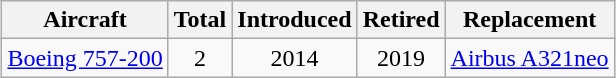<table class="wikitable" style="margin:1em auto; border-collapse:collapse; text-align:center">
<tr>
<th>Aircraft</th>
<th>Total</th>
<th>Introduced</th>
<th>Retired</th>
<th>Replacement</th>
</tr>
<tr>
<td><a href='#'>Boeing 757-200</a></td>
<td>2</td>
<td>2014</td>
<td>2019</td>
<td><a href='#'>Airbus A321neo</a></td>
</tr>
</table>
